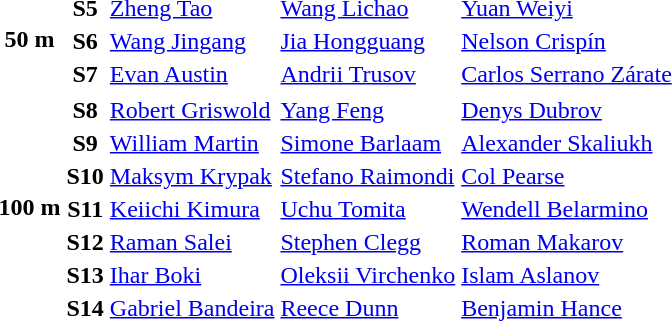<table>
<tr>
<th rowspan="4">50 m</th>
</tr>
<tr>
<th>S5</th>
<td> <a href='#'>Zheng Tao</a></td>
<td> <a href='#'>Wang Lichao</a></td>
<td> <a href='#'>Yuan Weiyi</a></td>
</tr>
<tr>
<th>S6</th>
<td> <a href='#'>Wang Jingang</a></td>
<td> <a href='#'>Jia Hongguang</a></td>
<td> <a href='#'>Nelson Crispín</a></td>
</tr>
<tr>
<th>S7</th>
<td> <a href='#'>Evan Austin</a></td>
<td> <a href='#'>Andrii Trusov</a></td>
<td> <a href='#'>Carlos Serrano Zárate</a></td>
</tr>
<tr>
<th rowspan="8">100 m</th>
</tr>
<tr>
<th>S8</th>
<td> <a href='#'>Robert Griswold</a></td>
<td> <a href='#'>Yang Feng</a></td>
<td> <a href='#'>Denys Dubrov</a></td>
</tr>
<tr>
<th>S9</th>
<td> <a href='#'>William Martin</a></td>
<td> <a href='#'>Simone Barlaam</a></td>
<td> <a href='#'>Alexander Skaliukh</a></td>
</tr>
<tr>
<th>S10</th>
<td> <a href='#'>Maksym Krypak</a></td>
<td> <a href='#'>Stefano Raimondi</a></td>
<td> <a href='#'>Col Pearse</a></td>
</tr>
<tr>
<th>S11</th>
<td> <a href='#'>Keiichi Kimura</a></td>
<td> <a href='#'>Uchu Tomita</a></td>
<td> <a href='#'>Wendell Belarmino</a></td>
</tr>
<tr>
<th>S12</th>
<td> <a href='#'>Raman Salei</a></td>
<td> <a href='#'>Stephen Clegg</a></td>
<td> <a href='#'>Roman Makarov</a></td>
</tr>
<tr>
<th>S13</th>
<td> <a href='#'>Ihar Boki</a></td>
<td> <a href='#'>Oleksii Virchenko</a></td>
<td> <a href='#'>Islam Aslanov</a></td>
</tr>
<tr>
<th>S14</th>
<td> <a href='#'>Gabriel Bandeira</a></td>
<td> <a href='#'>Reece Dunn</a></td>
<td> <a href='#'>Benjamin Hance</a></td>
</tr>
</table>
